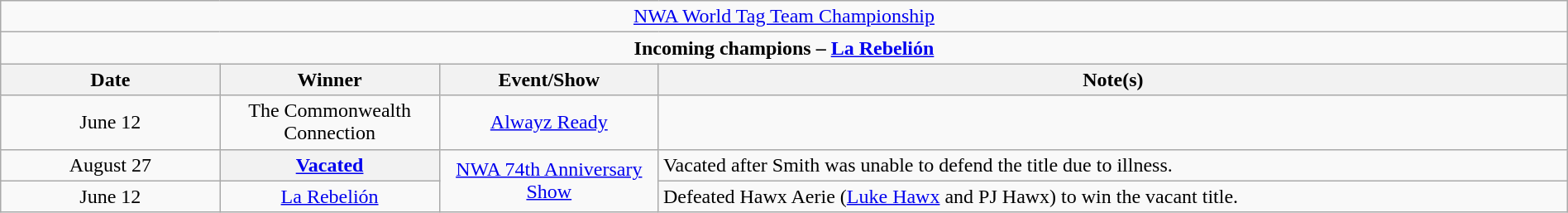<table class="wikitable" style="text-align:center; width:100%;">
<tr>
<td colspan="4" style="text-align: center;"><a href='#'>NWA World Tag Team Championship</a></td>
</tr>
<tr>
<td colspan="4" style="text-align: center;"><strong>Incoming champions – <a href='#'>La Rebelión</a> </strong></td>
</tr>
<tr>
<th width=14%>Date</th>
<th width=14%>Winner</th>
<th width=14%>Event/Show</th>
<th width=58%>Note(s)</th>
</tr>
<tr>
<td>June 12</td>
<td>The Commonwealth Connection<br></td>
<td><a href='#'>Alwayz Ready</a></td>
<td></td>
</tr>
<tr>
<td>August 27</td>
<th><a href='#'>Vacated</a></th>
<td rowspan=2><a href='#'>NWA 74th Anniversary Show</a><br></td>
<td align=left>Vacated after Smith was unable to defend the title due to illness.</td>
</tr>
<tr>
<td>June 12</td>
<td><a href='#'>La Rebelión</a><br></td>
<td align=left>Defeated Hawx Aerie (<a href='#'>Luke Hawx</a> and PJ Hawx) to win the vacant title.</td>
</tr>
</table>
